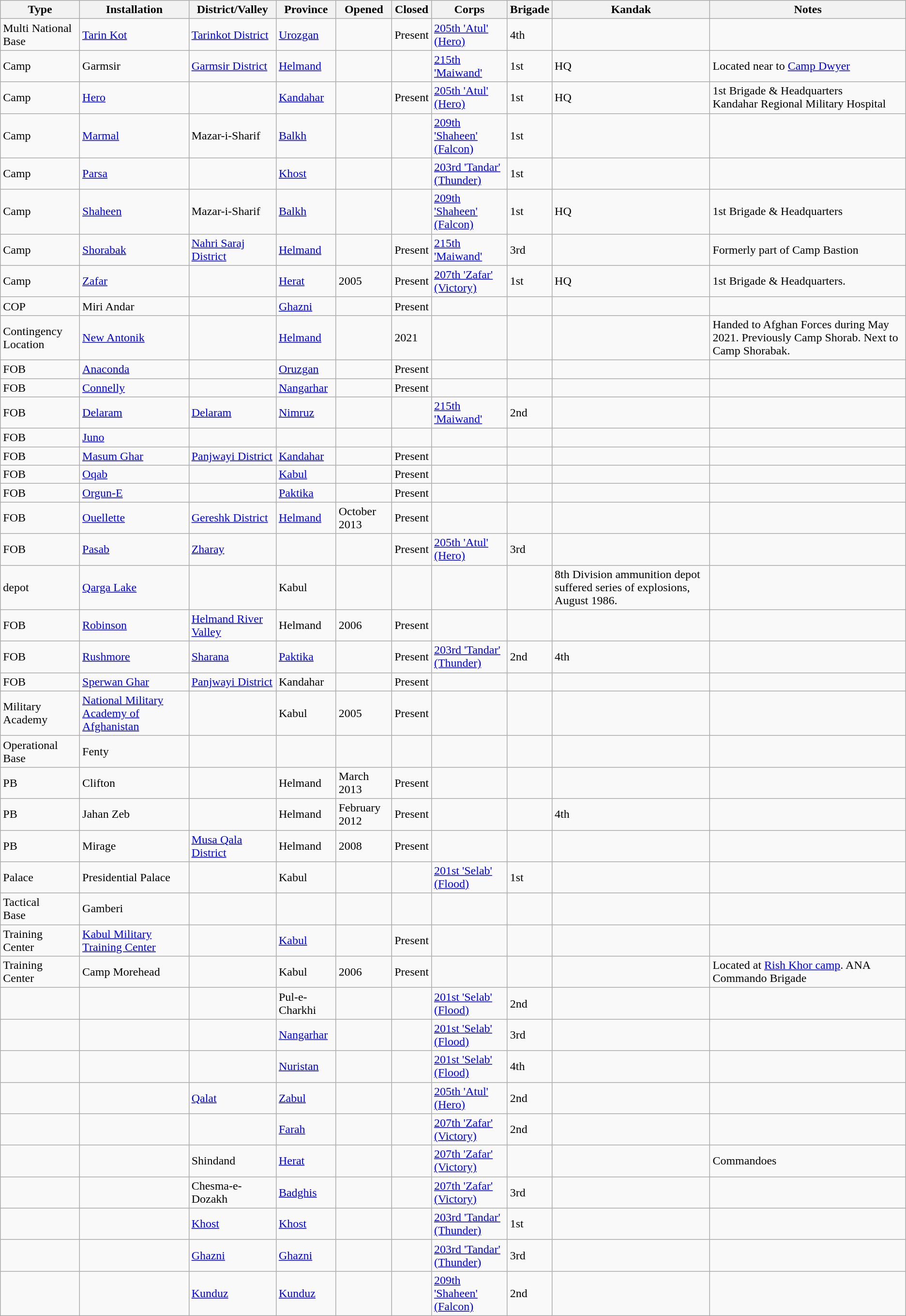<table class="wikitable sortable">
<tr>
<th>Type</th>
<th>Installation</th>
<th>District/Valley</th>
<th>Province</th>
<th>Opened</th>
<th>Closed</th>
<th>Corps</th>
<th>Brigade</th>
<th>Kandak</th>
<th>Notes</th>
</tr>
<tr>
<td>Multi National Base</td>
<td><a href='#'>Tarin Kot</a></td>
<td><a href='#'>Tarinkot District</a></td>
<td><a href='#'>Urozgan</a></td>
<td></td>
<td>Present</td>
<td><a href='#'>205th 'Atul' (Hero)</a></td>
<td>4th</td>
<td></td>
<td></td>
</tr>
<tr>
<td>Camp</td>
<td>Garmsir</td>
<td><a href='#'>Garmsir District</a></td>
<td><a href='#'>Helmand</a></td>
<td></td>
<td></td>
<td><a href='#'>215th 'Maiwand'</a></td>
<td>1st</td>
<td>HQ</td>
<td> Located near to <a href='#'>Camp Dwyer</a></td>
</tr>
<tr>
<td>Camp</td>
<td><a href='#'>Hero</a></td>
<td></td>
<td><a href='#'>Kandahar</a></td>
<td></td>
<td>Present</td>
<td><a href='#'>205th 'Atul' (Hero)</a></td>
<td>1st</td>
<td>HQ</td>
<td>1st Brigade & Headquarters<br>Kandahar Regional Military Hospital</td>
</tr>
<tr>
<td>Camp</td>
<td><a href='#'>Marmal</a></td>
<td>Mazar-i-Sharif</td>
<td><a href='#'>Balkh</a></td>
<td></td>
<td></td>
<td><a href='#'>209th 'Shaheen' (Falcon)</a></td>
<td>1st</td>
<td></td>
<td></td>
</tr>
<tr>
<td>Camp</td>
<td><a href='#'>Parsa</a></td>
<td></td>
<td><a href='#'>Khost</a></td>
<td></td>
<td></td>
<td><a href='#'>203rd 'Tandar' (Thunder)</a></td>
<td>1st</td>
<td></td>
<td></td>
</tr>
<tr>
<td>Camp</td>
<td><a href='#'>Shaheen</a></td>
<td>Mazar-i-Sharif</td>
<td><a href='#'>Balkh</a></td>
<td></td>
<td></td>
<td><a href='#'>209th 'Shaheen' (Falcon)</a></td>
<td>1st</td>
<td>HQ</td>
<td>1st Brigade & Headquarters</td>
</tr>
<tr>
<td>Camp</td>
<td><a href='#'>Shorabak</a></td>
<td><a href='#'>Nahri Saraj District</a></td>
<td><a href='#'>Helmand</a></td>
<td></td>
<td>Present</td>
<td><a href='#'>215th 'Maiwand'</a></td>
<td>3rd</td>
<td></td>
<td> Formerly part of Camp Bastion</td>
</tr>
<tr>
<td>Camp</td>
<td><a href='#'>Zafar</a></td>
<td></td>
<td><a href='#'>Herat</a></td>
<td>2005</td>
<td>Present</td>
<td><a href='#'>207th 'Zafar' (Victory)</a></td>
<td>1st</td>
<td>HQ</td>
<td>1st Brigade & Headquarters.</td>
</tr>
<tr>
<td>COP</td>
<td>Miri Andar</td>
<td></td>
<td><a href='#'>Ghazni</a></td>
<td></td>
<td>Present</td>
<td></td>
<td></td>
<td></td>
<td></td>
</tr>
<tr>
<td>Contingency Location</td>
<td><a href='#'>New Antonik</a></td>
<td></td>
<td><a href='#'>Helmand</a></td>
<td></td>
<td>2021</td>
<td></td>
<td></td>
<td></td>
<td>Handed to Afghan Forces during May 2021. Previously Camp Shorab. Next to Camp Shorabak.</td>
</tr>
<tr>
<td>FOB</td>
<td><a href='#'>Anaconda</a></td>
<td></td>
<td><a href='#'>Oruzgan</a></td>
<td></td>
<td>Present</td>
<td></td>
<td></td>
<td></td>
<td></td>
</tr>
<tr>
<td>FOB</td>
<td><a href='#'>Connelly</a></td>
<td></td>
<td><a href='#'>Nangarhar</a></td>
<td></td>
<td>Present</td>
<td></td>
<td></td>
<td></td>
<td></td>
</tr>
<tr>
<td>FOB</td>
<td><a href='#'>Delaram</a></td>
<td><a href='#'>Delaram</a></td>
<td><a href='#'>Nimruz</a></td>
<td></td>
<td></td>
<td><a href='#'>215th 'Maiwand'</a></td>
<td>2nd</td>
<td></td>
<td></td>
</tr>
<tr>
<td>FOB</td>
<td><a href='#'>Juno</a></td>
<td></td>
<td></td>
<td></td>
<td></td>
<td></td>
<td></td>
<td></td>
<td></td>
</tr>
<tr>
<td>FOB</td>
<td><a href='#'>Masum Ghar</a></td>
<td><a href='#'>Panjwayi District</a></td>
<td><a href='#'>Kandahar</a></td>
<td></td>
<td>Present</td>
<td></td>
<td></td>
<td></td>
<td></td>
</tr>
<tr>
<td>FOB</td>
<td><a href='#'>Oqab</a></td>
<td></td>
<td><a href='#'>Kabul</a></td>
<td></td>
<td>Present</td>
<td></td>
<td></td>
<td></td>
<td></td>
</tr>
<tr>
<td>FOB</td>
<td><a href='#'>Orgun-E</a></td>
<td></td>
<td><a href='#'>Paktika</a></td>
<td></td>
<td>Present</td>
<td></td>
<td></td>
<td></td>
<td></td>
</tr>
<tr>
<td>FOB</td>
<td><a href='#'>Ouellette</a></td>
<td><a href='#'>Gereshk District</a></td>
<td><a href='#'>Helmand</a></td>
<td>October 2013</td>
<td>Present</td>
<td></td>
<td></td>
<td></td>
<td></td>
</tr>
<tr>
<td>FOB</td>
<td><a href='#'>Pasab</a></td>
<td><a href='#'>Zharay</a></td>
<td></td>
<td></td>
<td>Present</td>
<td><a href='#'>205th 'Atul' (Hero)</a></td>
<td>3rd</td>
<td></td>
<td></td>
</tr>
<tr>
<td>depot</td>
<td><a href='#'>Qarga Lake</a></td>
<td></td>
<td>Kabul</td>
<td></td>
<td></td>
<td></td>
<td></td>
<td>8th Division ammunition depot suffered series of explosions, August 1986.</td>
<td></td>
</tr>
<tr>
<td>FOB</td>
<td><a href='#'>Robinson</a></td>
<td><a href='#'>Helmand River Valley</a></td>
<td>Helmand</td>
<td>2006</td>
<td>Present</td>
<td></td>
<td></td>
<td></td>
<td></td>
</tr>
<tr>
<td>FOB</td>
<td><a href='#'>Rushmore</a></td>
<td><a href='#'>Sharana</a></td>
<td><a href='#'>Paktika</a></td>
<td></td>
<td>Present</td>
<td><a href='#'>203rd 'Tandar' (Thunder)</a></td>
<td>2nd</td>
<td>4th</td>
<td></td>
</tr>
<tr>
<td>FOB</td>
<td><a href='#'>Sperwan Ghar</a></td>
<td><a href='#'>Panjwayi District</a></td>
<td>Kandahar</td>
<td></td>
<td>Present</td>
<td></td>
<td></td>
<td></td>
<td></td>
</tr>
<tr>
<td>Military<br>Academy</td>
<td><a href='#'>National Military Academy of Afghanistan</a></td>
<td></td>
<td>Kabul</td>
<td>2005</td>
<td>Present</td>
<td></td>
<td></td>
<td></td>
<td></td>
</tr>
<tr>
<td>Operational<br>Base</td>
<td>Fenty</td>
<td></td>
<td></td>
<td></td>
<td></td>
<td></td>
<td></td>
<td></td>
<td></td>
</tr>
<tr>
<td>PB</td>
<td>Clifton</td>
<td></td>
<td>Helmand</td>
<td>March 2013</td>
<td>Present</td>
<td></td>
<td></td>
<td></td>
<td></td>
</tr>
<tr>
<td>PB</td>
<td>Jahan Zeb</td>
<td></td>
<td>Helmand</td>
<td>February 2012</td>
<td>Present</td>
<td></td>
<td></td>
<td>4th</td>
<td></td>
</tr>
<tr>
<td>PB</td>
<td>Mirage</td>
<td><a href='#'>Musa Qala District</a></td>
<td>Helmand</td>
<td>2008</td>
<td>Present</td>
<td></td>
<td></td>
<td></td>
<td></td>
</tr>
<tr>
<td>Palace</td>
<td>Presidential Palace</td>
<td></td>
<td>Kabul</td>
<td></td>
<td></td>
<td><a href='#'>201st 'Selab' (Flood)</a></td>
<td>1st</td>
<td></td>
<td></td>
</tr>
<tr>
<td>Tactical<br>Base</td>
<td>Gamberi</td>
<td></td>
<td></td>
<td></td>
<td></td>
<td></td>
<td></td>
<td></td>
<td></td>
</tr>
<tr>
<td>Training<br>Center</td>
<td><a href='#'>Kabul Military Training Center</a></td>
<td></td>
<td><a href='#'>Kabul</a></td>
<td></td>
<td>Present</td>
<td></td>
<td></td>
<td></td>
<td></td>
</tr>
<tr>
<td>Training<br>Center</td>
<td>Camp Morehead</td>
<td></td>
<td>Kabul</td>
<td>2006</td>
<td>Present</td>
<td></td>
<td></td>
<td></td>
<td>Located at <a href='#'>Rish Khor camp</a>. ANA Commando Brigade</td>
</tr>
<tr>
<td></td>
<td></td>
<td></td>
<td>Pul-e-Charkhi</td>
<td></td>
<td></td>
<td><a href='#'>201st 'Selab' (Flood)</a></td>
<td>2nd</td>
<td></td>
<td></td>
</tr>
<tr>
<td></td>
<td></td>
<td></td>
<td><a href='#'>Nangarhar</a></td>
<td></td>
<td></td>
<td><a href='#'>201st 'Selab' (Flood)</a></td>
<td>3rd</td>
<td></td>
<td></td>
</tr>
<tr>
<td></td>
<td></td>
<td></td>
<td><a href='#'>Nuristan</a></td>
<td></td>
<td></td>
<td><a href='#'>201st 'Selab' (Flood)</a></td>
<td>4th</td>
<td></td>
<td></td>
</tr>
<tr>
<td></td>
<td></td>
<td><a href='#'>Qalat</a></td>
<td><a href='#'>Zabul</a></td>
<td></td>
<td></td>
<td><a href='#'>205th 'Atul' (Hero)</a></td>
<td>2nd</td>
<td></td>
<td></td>
</tr>
<tr>
<td></td>
<td></td>
<td></td>
<td><a href='#'>Farah</a></td>
<td></td>
<td></td>
<td><a href='#'>207th 'Zafar' (Victory)</a></td>
<td>2nd</td>
<td></td>
<td></td>
</tr>
<tr>
<td></td>
<td></td>
<td>Shindand</td>
<td><a href='#'>Herat</a></td>
<td></td>
<td></td>
<td><a href='#'>207th 'Zafar' (Victory)</a></td>
<td></td>
<td></td>
<td>Commandoes</td>
</tr>
<tr>
<td></td>
<td></td>
<td>Chesma-e-Dozakh</td>
<td><a href='#'>Badghis</a></td>
<td></td>
<td></td>
<td><a href='#'>207th 'Zafar' (Victory)</a></td>
<td>3rd</td>
<td></td>
<td></td>
</tr>
<tr>
<td></td>
<td></td>
<td><a href='#'>Khost</a></td>
<td><a href='#'>Khost</a></td>
<td></td>
<td></td>
<td><a href='#'>203rd 'Tandar' (Thunder)</a></td>
<td>1st</td>
<td></td>
<td></td>
</tr>
<tr>
<td></td>
<td></td>
<td><a href='#'>Ghazni</a></td>
<td><a href='#'>Ghazni</a></td>
<td></td>
<td></td>
<td><a href='#'>203rd 'Tandar' (Thunder)</a></td>
<td>3rd</td>
<td></td>
<td></td>
</tr>
<tr>
<td></td>
<td></td>
<td><a href='#'>Kunduz</a></td>
<td><a href='#'>Kunduz</a></td>
<td></td>
<td></td>
<td><a href='#'>209th 'Shaheen' (Falcon)</a></td>
<td>2nd</td>
<td></td>
<td></td>
</tr>
</table>
